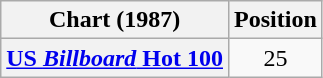<table class="wikitable plainrowheaders" style="text-align:center">
<tr>
<th scope="col">Chart (1987)</th>
<th scope="col">Position</th>
</tr>
<tr>
<th scope="row"><a href='#'>US <em>Billboard</em> Hot 100</a></th>
<td>25</td>
</tr>
</table>
